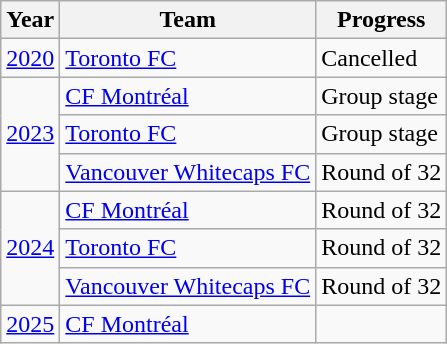<table class="wikitable">
<tr>
<th>Year</th>
<th>Team</th>
<th>Progress</th>
</tr>
<tr>
<td><a href='#'>2020</a></td>
<td><a href='#'>Toronto FC</a></td>
<td>Cancelled</td>
</tr>
<tr>
<td rowspan="3"><a href='#'>2023</a></td>
<td><a href='#'>CF Montréal</a></td>
<td>Group stage</td>
</tr>
<tr>
<td><a href='#'>Toronto FC</a></td>
<td>Group stage</td>
</tr>
<tr>
<td><a href='#'>Vancouver Whitecaps FC</a></td>
<td>Round of 32</td>
</tr>
<tr>
<td rowspan="3"><a href='#'>2024</a></td>
<td><a href='#'>CF Montréal</a></td>
<td>Round of 32</td>
</tr>
<tr>
<td><a href='#'>Toronto FC</a></td>
<td>Round of 32</td>
</tr>
<tr>
<td><a href='#'>Vancouver Whitecaps FC</a></td>
<td>Round of 32</td>
</tr>
<tr>
<td><a href='#'>2025</a></td>
<td><a href='#'>CF Montréal</a></td>
<td></td>
</tr>
</table>
